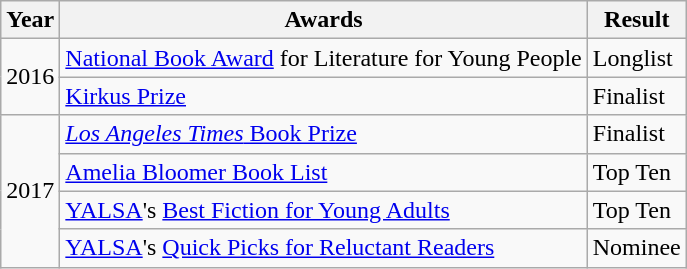<table class="wikitable">
<tr>
<th>Year</th>
<th>Awards</th>
<th>Result</th>
</tr>
<tr>
<td rowspan="2">2016</td>
<td><a href='#'>National Book Award</a> for Literature for Young People</td>
<td>Longlist </td>
</tr>
<tr>
<td><a href='#'>Kirkus Prize</a></td>
<td>Finalist </td>
</tr>
<tr>
<td rowspan="4">2017</td>
<td><a href='#'><em>Los Angeles Times</em> Book Prize</a></td>
<td>Finalist </td>
</tr>
<tr>
<td><a href='#'>Amelia Bloomer Book List</a></td>
<td>Top Ten </td>
</tr>
<tr>
<td><a href='#'>YALSA</a>'s <a href='#'>Best Fiction for Young Adults</a></td>
<td>Top Ten </td>
</tr>
<tr>
<td><a href='#'>YALSA</a>'s <a href='#'>Quick Picks for Reluctant Readers</a></td>
<td>Nominee </td>
</tr>
</table>
